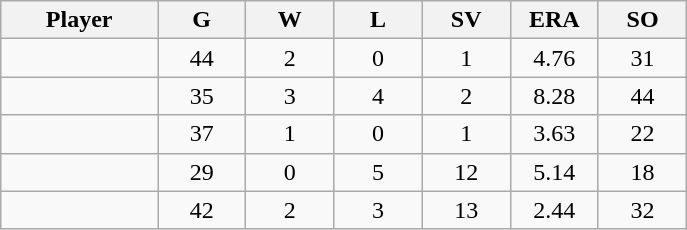<table class="wikitable sortable">
<tr>
<th bgcolor="#DDDDFF" width="16%">Player</th>
<th bgcolor="#DDDDFF" width="9%">G</th>
<th bgcolor="#DDDDFF" width="9%">W</th>
<th bgcolor="#DDDDFF" width="9%">L</th>
<th bgcolor="#DDDDFF" width="9%">SV</th>
<th bgcolor="#DDDDFF" width="9%">ERA</th>
<th bgcolor="#DDDDFF" width="9%">SO</th>
</tr>
<tr align="center">
<td></td>
<td>44</td>
<td>2</td>
<td>0</td>
<td>1</td>
<td>4.76</td>
<td>31</td>
</tr>
<tr align="center">
<td></td>
<td>35</td>
<td>3</td>
<td>4</td>
<td>2</td>
<td>8.28</td>
<td>44</td>
</tr>
<tr align="center">
<td></td>
<td>37</td>
<td>1</td>
<td>0</td>
<td>1</td>
<td>3.63</td>
<td>22</td>
</tr>
<tr align="center">
<td></td>
<td>29</td>
<td>0</td>
<td>5</td>
<td>12</td>
<td>5.14</td>
<td>18</td>
</tr>
<tr align="center">
<td></td>
<td>42</td>
<td>2</td>
<td>3</td>
<td>13</td>
<td>2.44</td>
<td>32</td>
</tr>
</table>
